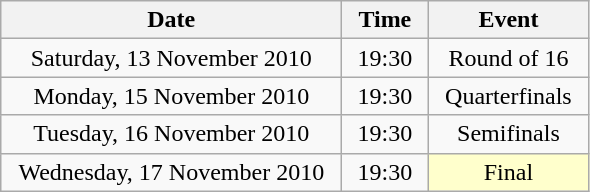<table class = "wikitable" style="text-align:center;">
<tr>
<th width=220>Date</th>
<th width=50>Time</th>
<th width=100>Event</th>
</tr>
<tr>
<td>Saturday, 13 November 2010</td>
<td>19:30</td>
<td>Round of 16</td>
</tr>
<tr>
<td>Monday, 15 November 2010</td>
<td>19:30</td>
<td>Quarterfinals</td>
</tr>
<tr>
<td>Tuesday, 16 November 2010</td>
<td>19:30</td>
<td>Semifinals</td>
</tr>
<tr>
<td>Wednesday, 17 November 2010</td>
<td>19:30</td>
<td bgcolor=ffffcc>Final</td>
</tr>
</table>
